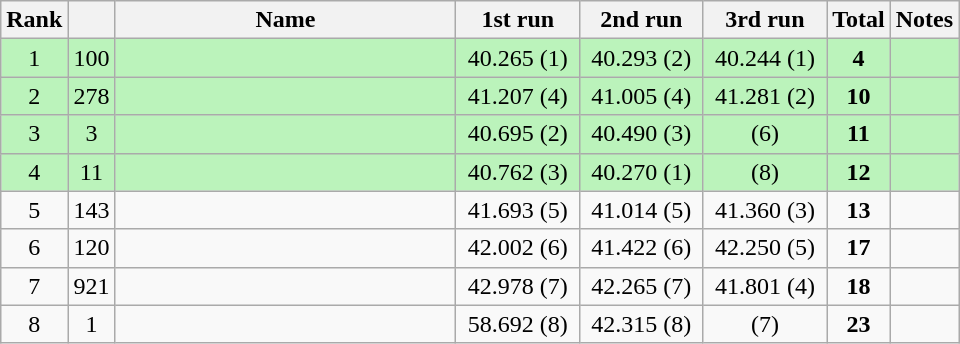<table class="sortable wikitable" style="text-align:center;">
<tr>
<th width="30">Rank</th>
<th width="20"></th>
<th width="220">Name</th>
<th width="75">1st run</th>
<th width="75">2nd run</th>
<th width="75">3rd run</th>
<th width="30">Total</th>
<th width="30">Notes</th>
</tr>
<tr bgcolor=#bbf3bb>
<td>1</td>
<td>100</td>
<td align="left"></td>
<td>40.265 (1)</td>
<td>40.293 (2)</td>
<td>40.244 (1)</td>
<td><strong>4</strong></td>
<td></td>
</tr>
<tr bgcolor=#bbf3bb>
<td>2</td>
<td>278</td>
<td align="left"></td>
<td>41.207 (4)</td>
<td>41.005 (4)</td>
<td>41.281 (2)</td>
<td><strong>10</strong></td>
<td></td>
</tr>
<tr bgcolor=#bbf3bb>
<td>3</td>
<td>3</td>
<td align="left"></td>
<td>40.695 (2)</td>
<td>40.490 (3)</td>
<td> (6)</td>
<td><strong>11</strong></td>
<td></td>
</tr>
<tr bgcolor=#bbf3bb>
<td>4</td>
<td>11</td>
<td align="left"></td>
<td>40.762 (3)</td>
<td>40.270 (1)</td>
<td> (8)</td>
<td><strong>12</strong></td>
<td></td>
</tr>
<tr>
<td>5</td>
<td>143</td>
<td align="left"></td>
<td>41.693 (5)</td>
<td>41.014 (5)</td>
<td>41.360 (3)</td>
<td><strong>13</strong></td>
<td></td>
</tr>
<tr>
<td>6</td>
<td>120</td>
<td align="left"></td>
<td>42.002 (6)</td>
<td>41.422 (6)</td>
<td>42.250 (5)</td>
<td><strong>17</strong></td>
<td></td>
</tr>
<tr>
<td>7</td>
<td>921</td>
<td align="left"></td>
<td>42.978 (7)</td>
<td>42.265 (7)</td>
<td>41.801 (4)</td>
<td><strong>18</strong></td>
<td></td>
</tr>
<tr>
<td>8</td>
<td>1</td>
<td align="left"></td>
<td>58.692 (8)</td>
<td>42.315 (8)</td>
<td> (7)</td>
<td><strong>23</strong></td>
<td></td>
</tr>
</table>
